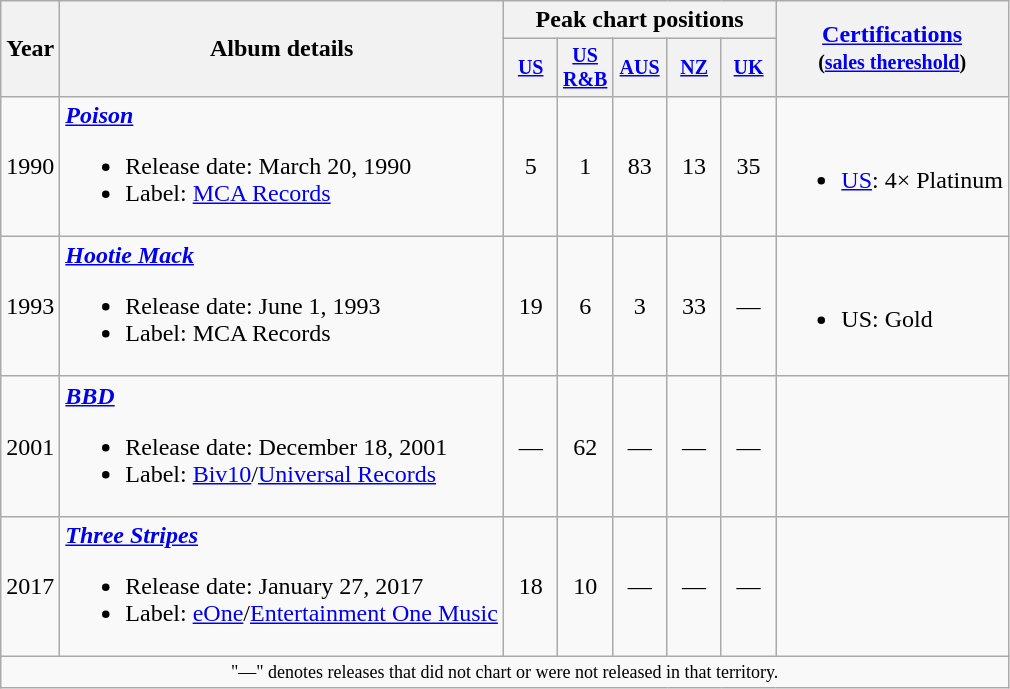<table class="wikitable" style="text-align:center;">
<tr>
<th rowspan="2">Year</th>
<th rowspan="2">Album details</th>
<th colspan="5">Peak chart positions</th>
<th rowspan="2"><a href='#'>Certifications</a><br><small>(<a href='#'>sales thereshold</a>)</small></th>
</tr>
<tr style="font-size:smaller;">
<th style="width:30px;"><a href='#'>US</a><br></th>
<th style="width:30px;"><a href='#'>US R&B</a><br></th>
<th style="width:30px;"><a href='#'>AUS</a><br></th>
<th style="width:30px;"><a href='#'>NZ</a><br></th>
<th style="width:30px;"><a href='#'>UK</a><br></th>
</tr>
<tr>
<td>1990</td>
<td style="text-align:left;"><strong><em><a href='#'>Poison</a></em></strong><br><ul><li>Release date: March 20, 1990</li><li>Label: <a href='#'>MCA Records</a></li></ul></td>
<td>5</td>
<td>1</td>
<td>83</td>
<td>13</td>
<td>35</td>
<td style="text-align:left;"><br><ul><li><a href='#'>US</a>: 4× Platinum</li></ul></td>
</tr>
<tr>
<td>1993</td>
<td style="text-align:left;"><strong><em><a href='#'>Hootie Mack</a></em></strong><br><ul><li>Release date: June 1, 1993</li><li>Label: MCA Records</li></ul></td>
<td>19</td>
<td>6</td>
<td>3</td>
<td>33</td>
<td>—</td>
<td style="text-align:left;"><br><ul><li>US: Gold</li></ul></td>
</tr>
<tr>
<td>2001</td>
<td style="text-align:left;"><strong><em><a href='#'>BBD</a></em></strong><br><ul><li>Release date: December 18, 2001</li><li>Label: <a href='#'>Biv10</a>/<a href='#'>Universal Records</a></li></ul></td>
<td>—</td>
<td>62</td>
<td>—</td>
<td>—</td>
<td>—</td>
<td></td>
</tr>
<tr>
<td>2017</td>
<td style="text-align:left;"><strong><em><a href='#'>Three Stripes</a></em></strong><br><ul><li>Release date: January 27, 2017</li><li>Label: <a href='#'>eOne</a>/<a href='#'>Entertainment One Music</a></li></ul></td>
<td>18</td>
<td>10</td>
<td>—</td>
<td>—</td>
<td>—</td>
<td></td>
</tr>
<tr>
<td colspan="8" style="text-align:center; font-size:9pt;">"—" denotes releases that did not chart or were not released in that territory.</td>
</tr>
</table>
